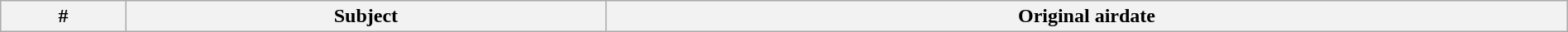<table class="wikitable plainrowheaders" style="width:100%; margin:auto;">
<tr>
<th>#</th>
<th>Subject</th>
<th>Original airdate<br>




</th>
</tr>
</table>
